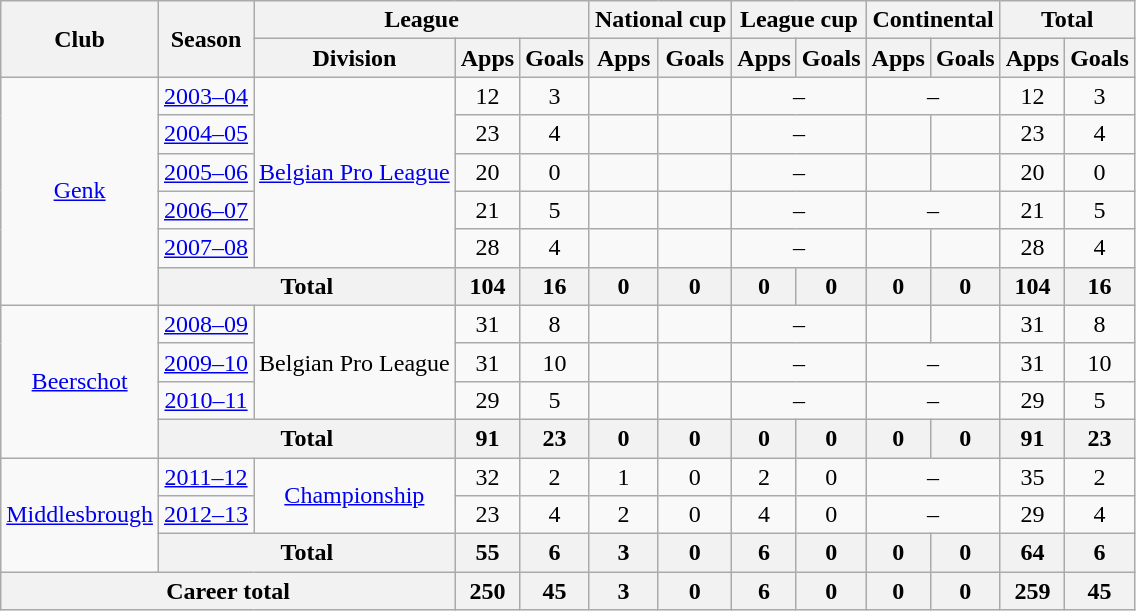<table class="wikitable" style="text-align:center">
<tr>
<th rowspan="2">Club</th>
<th rowspan="2">Season</th>
<th colspan="3">League</th>
<th colspan="2">National cup</th>
<th colspan="2">League cup</th>
<th colspan="2">Continental</th>
<th colspan="2">Total</th>
</tr>
<tr>
<th>Division</th>
<th>Apps</th>
<th>Goals</th>
<th>Apps</th>
<th>Goals</th>
<th>Apps</th>
<th>Goals</th>
<th>Apps</th>
<th>Goals</th>
<th>Apps</th>
<th>Goals</th>
</tr>
<tr>
<td rowspan="6"><a href='#'>Genk</a></td>
<td><a href='#'>2003–04</a></td>
<td rowspan="5"><a href='#'>Belgian Pro League</a></td>
<td>12</td>
<td>3</td>
<td></td>
<td></td>
<td colspan="2">–</td>
<td colspan="2">–</td>
<td>12</td>
<td>3</td>
</tr>
<tr>
<td><a href='#'>2004–05</a></td>
<td>23</td>
<td>4</td>
<td></td>
<td></td>
<td colspan="2">–</td>
<td></td>
<td></td>
<td>23</td>
<td>4</td>
</tr>
<tr>
<td><a href='#'>2005–06</a></td>
<td>20</td>
<td>0</td>
<td></td>
<td></td>
<td colspan="2">–</td>
<td></td>
<td></td>
<td>20</td>
<td>0</td>
</tr>
<tr>
<td><a href='#'>2006–07</a></td>
<td>21</td>
<td>5</td>
<td></td>
<td></td>
<td colspan="2">–</td>
<td colspan="2">–</td>
<td>21</td>
<td>5</td>
</tr>
<tr>
<td><a href='#'>2007–08</a></td>
<td>28</td>
<td>4</td>
<td></td>
<td></td>
<td colspan="2">–</td>
<td></td>
<td></td>
<td>28</td>
<td>4</td>
</tr>
<tr>
<th colspan="2">Total</th>
<th>104</th>
<th>16</th>
<th>0</th>
<th>0</th>
<th>0</th>
<th>0</th>
<th>0</th>
<th>0</th>
<th>104</th>
<th>16</th>
</tr>
<tr>
<td rowspan="4"><a href='#'>Beerschot</a></td>
<td><a href='#'>2008–09</a></td>
<td rowspan="3">Belgian Pro League</td>
<td>31</td>
<td>8</td>
<td></td>
<td></td>
<td colspan="2">–</td>
<td></td>
<td></td>
<td>31</td>
<td>8</td>
</tr>
<tr>
<td><a href='#'>2009–10</a></td>
<td>31</td>
<td>10</td>
<td></td>
<td></td>
<td colspan="2">–</td>
<td colspan="2">–</td>
<td>31</td>
<td>10</td>
</tr>
<tr>
<td><a href='#'>2010–11</a></td>
<td>29</td>
<td>5</td>
<td></td>
<td></td>
<td colspan="2">–</td>
<td colspan="2">–</td>
<td>29</td>
<td>5</td>
</tr>
<tr>
<th colspan="2">Total</th>
<th>91</th>
<th>23</th>
<th>0</th>
<th>0</th>
<th>0</th>
<th>0</th>
<th>0</th>
<th>0</th>
<th>91</th>
<th>23</th>
</tr>
<tr>
<td rowspan="3"><a href='#'>Middlesbrough</a></td>
<td><a href='#'>2011–12</a></td>
<td rowspan="2"><a href='#'>Championship</a></td>
<td>32</td>
<td>2</td>
<td>1</td>
<td>0</td>
<td>2</td>
<td>0</td>
<td colspan="2">–</td>
<td>35</td>
<td>2</td>
</tr>
<tr>
<td><a href='#'>2012–13</a></td>
<td>23</td>
<td>4</td>
<td>2</td>
<td>0</td>
<td>4</td>
<td>0</td>
<td colspan="2">–</td>
<td>29</td>
<td>4</td>
</tr>
<tr>
<th colspan="2">Total</th>
<th>55</th>
<th>6</th>
<th>3</th>
<th>0</th>
<th>6</th>
<th>0</th>
<th>0</th>
<th>0</th>
<th>64</th>
<th>6</th>
</tr>
<tr>
<th colspan="3">Career total</th>
<th>250</th>
<th>45</th>
<th>3</th>
<th>0</th>
<th>6</th>
<th>0</th>
<th>0</th>
<th>0</th>
<th>259</th>
<th>45</th>
</tr>
</table>
